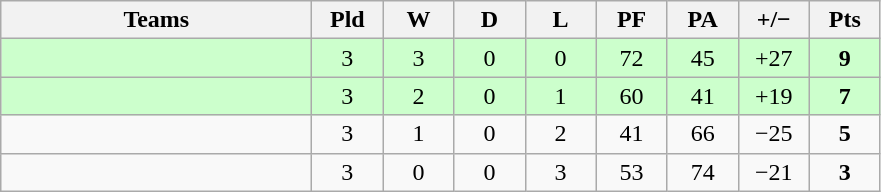<table class="wikitable" style="text-align: center;">
<tr>
<th width="200">Teams</th>
<th width="40">Pld</th>
<th width="40">W</th>
<th width="40">D</th>
<th width="40">L</th>
<th width="40">PF</th>
<th width="40">PA</th>
<th width="40">+/−</th>
<th width="40">Pts</th>
</tr>
<tr bgcolor=ccffcc>
<td align=left></td>
<td>3</td>
<td>3</td>
<td>0</td>
<td>0</td>
<td>72</td>
<td>45</td>
<td>+27</td>
<td><strong>9</strong></td>
</tr>
<tr bgcolor=ccffcc>
<td align=left></td>
<td>3</td>
<td>2</td>
<td>0</td>
<td>1</td>
<td>60</td>
<td>41</td>
<td>+19</td>
<td><strong>7</strong></td>
</tr>
<tr>
<td align=left></td>
<td>3</td>
<td>1</td>
<td>0</td>
<td>2</td>
<td>41</td>
<td>66</td>
<td>−25</td>
<td><strong>5</strong></td>
</tr>
<tr>
<td align=left></td>
<td>3</td>
<td>0</td>
<td>0</td>
<td>3</td>
<td>53</td>
<td>74</td>
<td>−21</td>
<td><strong>3</strong></td>
</tr>
</table>
